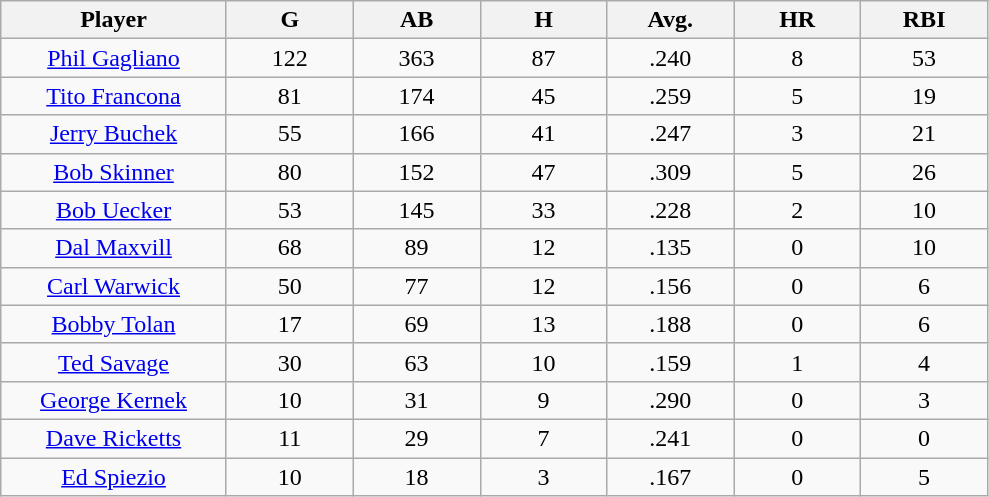<table class="wikitable sortable">
<tr>
<th bgcolor="#DDDDFF" width="16%">Player</th>
<th bgcolor="#DDDDFF" width="9%">G</th>
<th bgcolor="#DDDDFF" width="9%">AB</th>
<th bgcolor="#DDDDFF" width="9%">H</th>
<th bgcolor="#DDDDFF" width="9%">Avg.</th>
<th bgcolor="#DDDDFF" width="9%">HR</th>
<th bgcolor="#DDDDFF" width="9%">RBI</th>
</tr>
<tr align="center">
<td><a href='#'>Phil Gagliano</a></td>
<td>122</td>
<td>363</td>
<td>87</td>
<td>.240</td>
<td>8</td>
<td>53</td>
</tr>
<tr align="center">
<td><a href='#'>Tito Francona</a></td>
<td>81</td>
<td>174</td>
<td>45</td>
<td>.259</td>
<td>5</td>
<td>19</td>
</tr>
<tr align="center">
<td><a href='#'>Jerry Buchek</a></td>
<td>55</td>
<td>166</td>
<td>41</td>
<td>.247</td>
<td>3</td>
<td>21</td>
</tr>
<tr align="center">
<td><a href='#'>Bob Skinner</a></td>
<td>80</td>
<td>152</td>
<td>47</td>
<td>.309</td>
<td>5</td>
<td>26</td>
</tr>
<tr align="center">
<td><a href='#'>Bob Uecker</a></td>
<td>53</td>
<td>145</td>
<td>33</td>
<td>.228</td>
<td>2</td>
<td>10</td>
</tr>
<tr align="center">
<td><a href='#'>Dal Maxvill</a></td>
<td>68</td>
<td>89</td>
<td>12</td>
<td>.135</td>
<td>0</td>
<td>10</td>
</tr>
<tr align="center">
<td><a href='#'>Carl Warwick</a></td>
<td>50</td>
<td>77</td>
<td>12</td>
<td>.156</td>
<td>0</td>
<td>6</td>
</tr>
<tr align="center">
<td><a href='#'>Bobby Tolan</a></td>
<td>17</td>
<td>69</td>
<td>13</td>
<td>.188</td>
<td>0</td>
<td>6</td>
</tr>
<tr align="center">
<td><a href='#'>Ted Savage</a></td>
<td>30</td>
<td>63</td>
<td>10</td>
<td>.159</td>
<td>1</td>
<td>4</td>
</tr>
<tr align="center">
<td><a href='#'>George Kernek</a></td>
<td>10</td>
<td>31</td>
<td>9</td>
<td>.290</td>
<td>0</td>
<td>3</td>
</tr>
<tr align="center">
<td><a href='#'>Dave Ricketts</a></td>
<td>11</td>
<td>29</td>
<td>7</td>
<td>.241</td>
<td>0</td>
<td>0</td>
</tr>
<tr align="center">
<td><a href='#'>Ed Spiezio</a></td>
<td>10</td>
<td>18</td>
<td>3</td>
<td>.167</td>
<td>0</td>
<td>5</td>
</tr>
</table>
